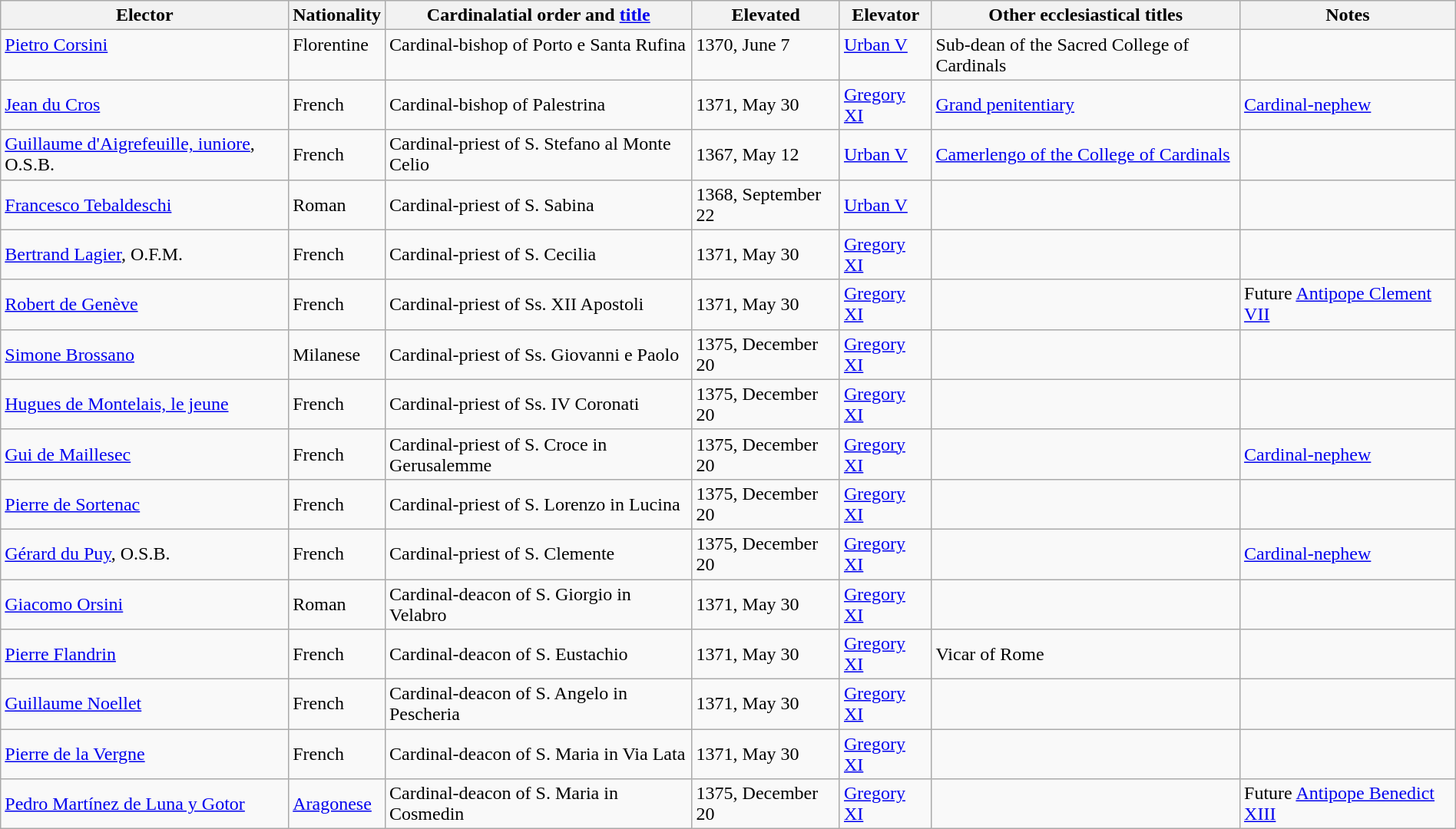<table class="wikitable sortable collapsible" style="width:100%">
<tr>
<th width="*">Elector</th>
<th width="*">Nationality</th>
<th width="*">Cardinalatial order and <a href='#'>title</a></th>
<th width="*">Elevated</th>
<th width="*">Elevator</th>
<th width="*">Other ecclesiastical titles</th>
<th width="*">Notes</th>
</tr>
<tr valign="top">
<td><a href='#'>Pietro Corsini</a></td>
<td>Florentine</td>
<td>Cardinal-bishop of Porto e Santa Rufina</td>
<td>1370, June 7</td>
<td><a href='#'>Urban V</a></td>
<td>Sub-dean of the Sacred College of Cardinals</td>
<td></td>
</tr>
<tr>
<td><a href='#'>Jean du Cros</a></td>
<td>French</td>
<td>Cardinal-bishop of Palestrina</td>
<td>1371, May 30</td>
<td><a href='#'>Gregory XI</a></td>
<td><a href='#'>Grand penitentiary</a></td>
<td><a href='#'>Cardinal-nephew</a></td>
</tr>
<tr>
<td><a href='#'>Guillaume d'Aigrefeuille, iuniore</a>, O.S.B.</td>
<td>French</td>
<td>Cardinal-priest of S. Stefano al Monte Celio</td>
<td>1367, May 12</td>
<td><a href='#'>Urban V</a></td>
<td><a href='#'>Camerlengo of the College of Cardinals</a></td>
<td></td>
</tr>
<tr>
<td><a href='#'>Francesco Tebaldeschi</a></td>
<td>Roman</td>
<td>Cardinal-priest of S. Sabina</td>
<td>1368, September 22</td>
<td><a href='#'>Urban V</a></td>
<td></td>
<td></td>
</tr>
<tr>
<td><a href='#'>Bertrand Lagier</a>, O.F.M.</td>
<td>French</td>
<td>Cardinal-priest of S. Cecilia</td>
<td>1371, May 30</td>
<td><a href='#'>Gregory XI</a></td>
<td></td>
<td></td>
</tr>
<tr>
<td><a href='#'>Robert de Genève</a></td>
<td>French</td>
<td>Cardinal-priest of Ss. XII Apostoli</td>
<td>1371, May 30</td>
<td><a href='#'>Gregory XI</a></td>
<td></td>
<td>Future <a href='#'>Antipope Clement VII</a></td>
</tr>
<tr>
<td><a href='#'>Simone Brossano</a></td>
<td>Milanese</td>
<td>Cardinal-priest of Ss. Giovanni e Paolo</td>
<td>1375, December 20</td>
<td><a href='#'>Gregory XI</a></td>
<td></td>
<td></td>
</tr>
<tr>
<td><a href='#'>Hugues de Montelais, le jeune</a></td>
<td>French</td>
<td>Cardinal-priest of Ss. IV Coronati</td>
<td>1375, December 20</td>
<td><a href='#'>Gregory XI</a></td>
<td></td>
<td></td>
</tr>
<tr>
<td><a href='#'>Gui de Maillesec</a></td>
<td>French</td>
<td>Cardinal-priest of S. Croce in Gerusalemme</td>
<td>1375, December 20</td>
<td><a href='#'>Gregory XI</a></td>
<td></td>
<td><a href='#'>Cardinal-nephew</a></td>
</tr>
<tr>
<td><a href='#'>Pierre de Sortenac</a></td>
<td>French</td>
<td>Cardinal-priest of S. Lorenzo in Lucina</td>
<td>1375, December 20</td>
<td><a href='#'>Gregory XI</a></td>
<td></td>
<td></td>
</tr>
<tr>
<td><a href='#'>Gérard du Puy</a>, O.S.B.</td>
<td>French</td>
<td>Cardinal-priest of S. Clemente</td>
<td>1375, December 20</td>
<td><a href='#'>Gregory XI</a></td>
<td></td>
<td><a href='#'>Cardinal-nephew</a></td>
</tr>
<tr>
<td><a href='#'>Giacomo Orsini</a></td>
<td>Roman</td>
<td>Cardinal-deacon of S. Giorgio in Velabro</td>
<td>1371, May 30</td>
<td><a href='#'>Gregory XI</a></td>
<td></td>
<td></td>
</tr>
<tr>
<td><a href='#'>Pierre Flandrin</a></td>
<td>French</td>
<td>Cardinal-deacon of S. Eustachio</td>
<td>1371, May 30</td>
<td><a href='#'>Gregory XI</a></td>
<td>Vicar of Rome</td>
<td></td>
</tr>
<tr>
<td><a href='#'>Guillaume Noellet</a></td>
<td>French</td>
<td>Cardinal-deacon of S. Angelo in Pescheria</td>
<td>1371, May 30</td>
<td><a href='#'>Gregory XI</a></td>
<td></td>
<td></td>
</tr>
<tr>
<td><a href='#'>Pierre de la Vergne</a></td>
<td>French</td>
<td>Cardinal-deacon of S. Maria in Via Lata</td>
<td>1371, May 30</td>
<td><a href='#'>Gregory XI</a></td>
<td></td>
<td></td>
</tr>
<tr>
<td><a href='#'>Pedro Martínez de Luna y Gotor</a></td>
<td><a href='#'>Aragonese</a></td>
<td>Cardinal-deacon of S. Maria in Cosmedin</td>
<td>1375, December 20</td>
<td><a href='#'>Gregory XI</a></td>
<td></td>
<td>Future <a href='#'>Antipope Benedict XIII</a></td>
</tr>
</table>
